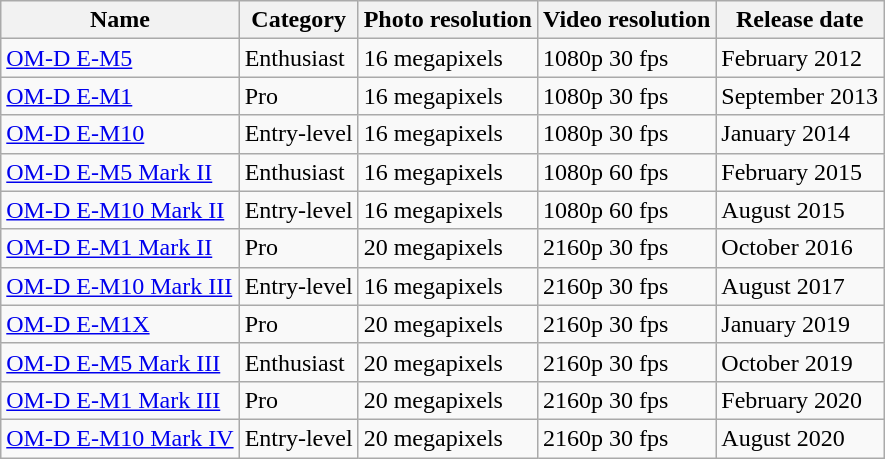<table class="wikitable">
<tr>
<th>Name</th>
<th>Category</th>
<th>Photo resolution</th>
<th>Video resolution</th>
<th>Release date</th>
</tr>
<tr>
<td><a href='#'>OM-D E-M5</a></td>
<td>Enthusiast</td>
<td>16 megapixels</td>
<td>1080p 30 fps</td>
<td>February 2012</td>
</tr>
<tr>
<td><a href='#'>OM-D E-M1</a></td>
<td>Pro</td>
<td>16 megapixels</td>
<td>1080p 30 fps</td>
<td>September 2013</td>
</tr>
<tr>
<td><a href='#'>OM-D E-M10</a></td>
<td>Entry-level</td>
<td>16 megapixels</td>
<td>1080p 30 fps</td>
<td>January 2014</td>
</tr>
<tr>
<td><a href='#'>OM-D E-M5 Mark II</a></td>
<td>Enthusiast</td>
<td>16 megapixels</td>
<td>1080p 60 fps</td>
<td>February 2015</td>
</tr>
<tr>
<td><a href='#'>OM-D E-M10 Mark II</a></td>
<td>Entry-level</td>
<td>16 megapixels</td>
<td>1080p 60 fps</td>
<td>August 2015</td>
</tr>
<tr>
<td><a href='#'>OM-D E-M1 Mark II</a></td>
<td>Pro</td>
<td>20 megapixels</td>
<td>2160p 30 fps</td>
<td>October 2016</td>
</tr>
<tr>
<td><a href='#'>OM-D E-M10 Mark III</a></td>
<td>Entry-level</td>
<td>16 megapixels</td>
<td>2160p 30 fps</td>
<td>August 2017</td>
</tr>
<tr>
<td><a href='#'>OM-D E-M1X</a></td>
<td>Pro</td>
<td>20 megapixels</td>
<td>2160p 30 fps</td>
<td>January 2019</td>
</tr>
<tr>
<td><a href='#'>OM-D E-M5 Mark III</a></td>
<td>Enthusiast</td>
<td>20 megapixels</td>
<td>2160p 30 fps</td>
<td>October 2019</td>
</tr>
<tr>
<td><a href='#'>OM-D E-M1 Mark III</a></td>
<td>Pro</td>
<td>20 megapixels</td>
<td>2160p 30 fps</td>
<td>February 2020</td>
</tr>
<tr>
<td><a href='#'>OM-D E-M10 Mark IV</a></td>
<td>Entry-level</td>
<td>20 megapixels</td>
<td>2160p 30 fps</td>
<td>August 2020</td>
</tr>
</table>
